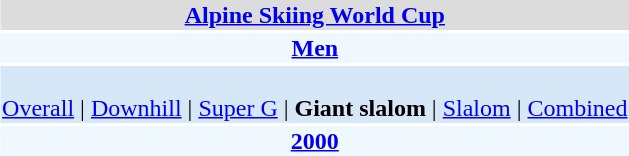<table align="right" class="toccolours" style="margin: 0 0 1em 1em;">
<tr>
<td colspan="2" align=center bgcolor=Gainsboro><strong><a href='#'>Alpine Skiing World Cup</a></strong></td>
</tr>
<tr>
<td colspan="2" align=center bgcolor=AliceBlue><strong><a href='#'>Men</a></strong></td>
</tr>
<tr>
<td colspan="2" align=center bgcolor=D6E8F8><br><a href='#'>Overall</a> | 
<a href='#'>Downhill</a> | 
<a href='#'>Super G</a> | 
<strong>Giant slalom</strong> | 
<a href='#'>Slalom</a> | 
<a href='#'>Combined</a></td>
</tr>
<tr>
<td colspan="2" align=center bgcolor=AliceBlue><strong><a href='#'>2000</a></strong></td>
</tr>
</table>
